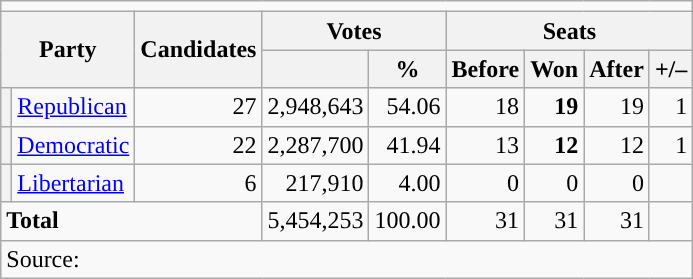<table class="wikitable">
<tr>
<td colspan="15" style="text-align:center;"></td>
</tr>
<tr>
<th rowspan="2" colspan="2">Party</th>
<th rowspan="2">Candidates</th>
<th colspan="2">Votes</th>
<th colspan="4">Seats</th>
</tr>
<tr>
<th></th>
<th>%</th>
<th>Before</th>
<th>Won</th>
<th>After</th>
<th>+/–</th>
</tr>
<tr>
<th style="background-color:"></th>
<td><a href='#'>Republican</a></td>
<td style="text-align:right;">27</td>
<td style="text-align:right;">2,948,643</td>
<td style="text-align:right;">54.06</td>
<td style="text-align:right;">18</td>
<td style="text-align:right;"><strong>19</strong></td>
<td style="text-align:right;">19</td>
<td style="text-align:right;"> 1</td>
</tr>
<tr>
<th style="background-color:"></th>
<td><a href='#'>Democratic</a></td>
<td style="text-align:right;">22</td>
<td style="text-align:right;">2,287,700</td>
<td style="text-align:right;">41.94</td>
<td style="text-align:right;">13</td>
<td style="text-align:right;"><strong>12</strong></td>
<td style="text-align:right;">12</td>
<td style="text-align:right;"> 1</td>
</tr>
<tr>
<th style="background-color:"></th>
<td><a href='#'>Libertarian</a></td>
<td style="text-align:right;">6</td>
<td style="text-align:right;">217,910</td>
<td style="text-align:right;">4.00</td>
<td style="text-align:right;">0</td>
<td style="text-align:right;">0</td>
<td style="text-align:right;">0</td>
<td style="text-align:right;"></td>
</tr>
<tr>
<td colspan="3" style="text-align:left;"><strong>Total</strong></td>
<td style="text-align:right;">5,454,253</td>
<td style="text-align:right;">100.00</td>
<td style="text-align:right;">31</td>
<td style="text-align:right;">31</td>
<td style="text-align:right;">31</td>
<td style="text-align:right;"></td>
</tr>
<tr>
<td colspan="10">Source:</td>
</tr>
</table>
